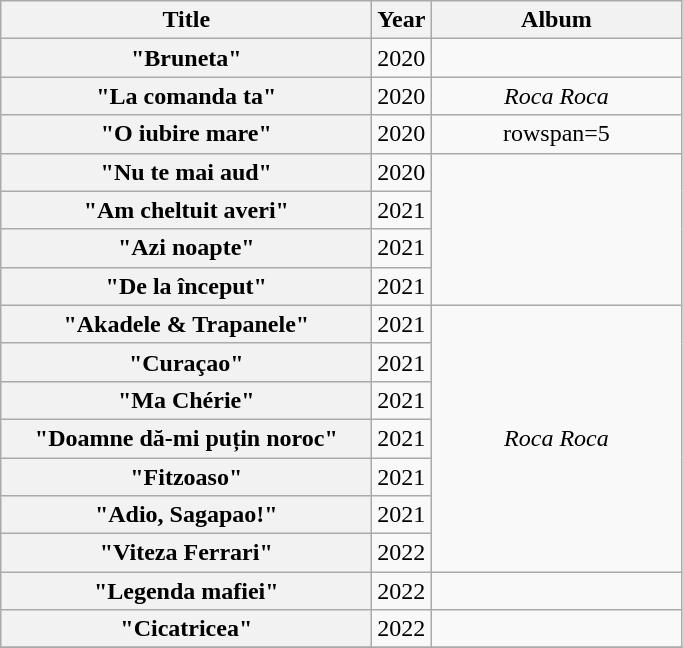<table class="wikitable plainrowheaders" style="text-align:center;">
<tr>
<th scope="col" style="width:15em;">Title</th>
<th scope="col">Year</th>
<th scope="col" style="width:10em;">Album</th>
</tr>
<tr>
<th scope="row">"Bruneta"<br></th>
<td>2020</td>
<td></td>
</tr>
<tr>
<th scope="row">"La comanda ta"<br></th>
<td>2020</td>
<td><em>Roca Roca</em></td>
</tr>
<tr>
<th scope="row">"O iubire mare"<br></th>
<td>2020</td>
<td>rowspan=5 </td>
</tr>
<tr>
<th scope="row">"Nu te mai aud"<br></th>
<td>2020</td>
</tr>
<tr>
<th scope="row">"Am cheltuit averi"<br></th>
<td>2021</td>
</tr>
<tr>
<th scope="row">"Azi noapte"<br></th>
<td>2021</td>
</tr>
<tr>
<th scope="row">"De la început"<br></th>
<td>2021</td>
</tr>
<tr>
<th scope="row">"Akadele & Trapanele"<br></th>
<td>2021</td>
<td rowspan=7><em>Roca Roca</em></td>
</tr>
<tr>
<th scope="row">"Curaçao"<br></th>
<td>2021</td>
</tr>
<tr>
<th scope="row">"Ma Chérie"<br></th>
<td>2021</td>
</tr>
<tr>
<th scope="row">"Doamne dă-mi puțin noroc"<br></th>
<td>2021</td>
</tr>
<tr>
<th scope="row">"Fitzoaso"<br></th>
<td>2021</td>
</tr>
<tr>
<th scope="row">"Adio, Sagapao!"<br></th>
<td>2021</td>
</tr>
<tr>
<th scope="row">"Viteza Ferrari"<br></th>
<td>2022</td>
</tr>
<tr>
<th scope="row">"Legenda mafiei"<br></th>
<td>2022</td>
<td></td>
</tr>
<tr>
<th scope="row">"Cicatricea"<br></th>
<td>2022</td>
<td></td>
</tr>
<tr>
</tr>
</table>
